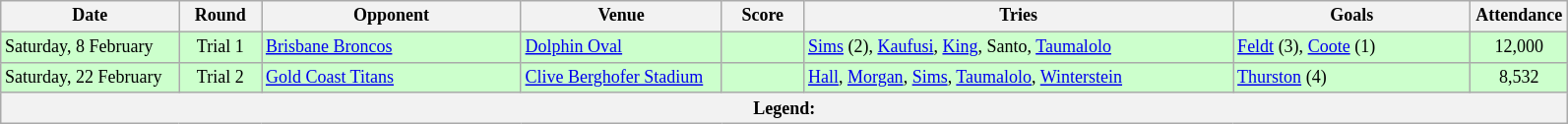<table class="wikitable" style="font-size:75%;">
<tr>
<th style="width:115px;">Date</th>
<th style="width:50px;">Round</th>
<th style="width:170px;">Opponent</th>
<th style="width:130px;">Venue</th>
<th style="width:50px;">Score</th>
<th style="width:285px;">Tries</th>
<th style="width:155px;">Goals</th>
<th style="width:60px;">Attendance</th>
</tr>
<tr style="background:#cfc;">
<td>Saturday, 8 February</td>
<td style="text-align:center;">Trial 1</td>
<td> <a href='#'>Brisbane Broncos</a></td>
<td><a href='#'>Dolphin Oval</a></td>
<td style="text-align:center;"></td>
<td><a href='#'>Sims</a> (2), <a href='#'>Kaufusi</a>, <a href='#'>King</a>, Santo, <a href='#'>Taumalolo</a></td>
<td><a href='#'>Feldt</a> (3), <a href='#'>Coote</a> (1)</td>
<td style="text-align:center;">12,000</td>
</tr>
<tr style="background:#cfc;">
<td>Saturday, 22 February</td>
<td style="text-align:center;">Trial 2</td>
<td> <a href='#'>Gold Coast Titans</a></td>
<td><a href='#'>Clive Berghofer Stadium</a></td>
<td style="text-align:center;"></td>
<td><a href='#'>Hall</a>, <a href='#'>Morgan</a>, <a href='#'>Sims</a>, <a href='#'>Taumalolo</a>, <a href='#'>Winterstein</a></td>
<td><a href='#'>Thurston</a> (4)</td>
<td style="text-align:center;">8,532</td>
</tr>
<tr>
<th colspan="11"><strong>Legend</strong>:   </th>
</tr>
</table>
